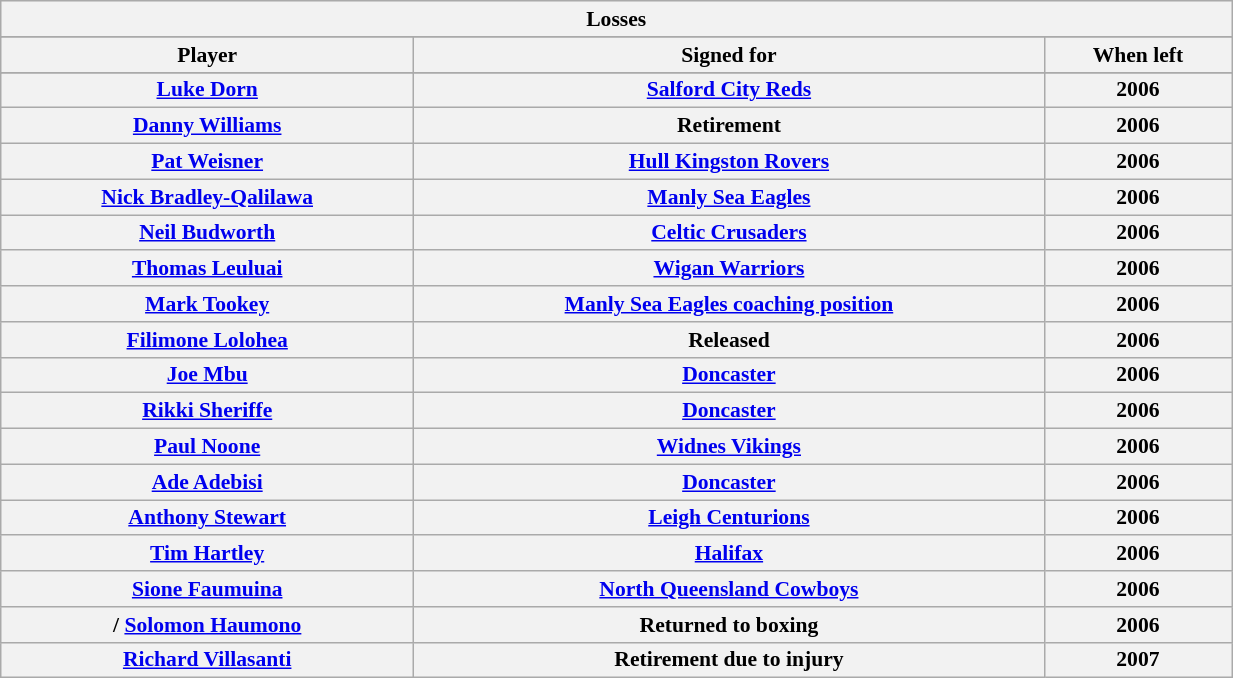<table class="wikitable" width="65%" style="font-size:90%">
<tr bgcolor="#efefef">
<th colspan=11>Losses</th>
</tr>
<tr bgcolor="#efefef">
</tr>
<tr>
<th>Player</th>
<th>Signed for</th>
<th>When left</th>
</tr>
<tr>
</tr>
<tr>
<th><a href='#'>Luke Dorn</a></th>
<th><a href='#'>Salford City Reds</a></th>
<th>2006</th>
</tr>
<tr>
<th><a href='#'>Danny Williams</a></th>
<th>Retirement</th>
<th>2006</th>
</tr>
<tr>
<th><a href='#'>Pat Weisner</a></th>
<th><a href='#'>Hull Kingston Rovers</a></th>
<th>2006</th>
</tr>
<tr>
<th><a href='#'>Nick Bradley-Qalilawa</a></th>
<th><a href='#'>Manly Sea Eagles</a></th>
<th>2006</th>
</tr>
<tr>
<th><a href='#'>Neil Budworth</a></th>
<th><a href='#'>Celtic Crusaders</a></th>
<th>2006</th>
</tr>
<tr>
<th><a href='#'>Thomas Leuluai</a></th>
<th><a href='#'>Wigan Warriors</a></th>
<th>2006</th>
</tr>
<tr>
<th><a href='#'>Mark Tookey</a></th>
<th><a href='#'>Manly Sea Eagles coaching position</a></th>
<th>2006</th>
</tr>
<tr>
<th><a href='#'>Filimone Lolohea</a></th>
<th>Released</th>
<th>2006</th>
</tr>
<tr>
<th><a href='#'>Joe Mbu</a></th>
<th><a href='#'>Doncaster</a></th>
<th>2006</th>
</tr>
<tr>
<th><a href='#'>Rikki Sheriffe</a></th>
<th><a href='#'>Doncaster</a></th>
<th>2006</th>
</tr>
<tr>
<th><a href='#'>Paul Noone</a></th>
<th><a href='#'>Widnes Vikings</a></th>
<th>2006</th>
</tr>
<tr>
<th><a href='#'>Ade Adebisi</a></th>
<th><a href='#'>Doncaster</a></th>
<th>2006</th>
</tr>
<tr>
<th><a href='#'>Anthony Stewart</a></th>
<th><a href='#'>Leigh Centurions</a></th>
<th>2006</th>
</tr>
<tr>
<th><a href='#'>Tim Hartley</a></th>
<th><a href='#'>Halifax</a></th>
<th>2006</th>
</tr>
<tr>
<th><a href='#'>Sione Faumuina</a></th>
<th><a href='#'>North Queensland Cowboys</a></th>
<th>2006</th>
</tr>
<tr>
<th>/ <a href='#'>Solomon Haumono</a></th>
<th>Returned to boxing</th>
<th>2006</th>
</tr>
<tr>
<th><a href='#'>Richard Villasanti</a></th>
<th>Retirement due to injury</th>
<th>2007</th>
</tr>
</table>
